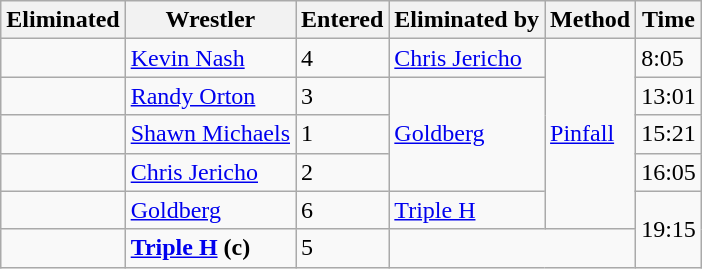<table class="wikitable sortable">
<tr>
<th>Eliminated</th>
<th>Wrestler</th>
<th>Entered</th>
<th>Eliminated by</th>
<th>Method</th>
<th>Time</th>
</tr>
<tr>
<td></td>
<td><a href='#'>Kevin Nash</a></td>
<td>4</td>
<td><a href='#'>Chris Jericho</a></td>
<td rowspan=5><a href='#'>Pinfall</a></td>
<td>8:05</td>
</tr>
<tr>
<td></td>
<td><a href='#'>Randy Orton</a></td>
<td>3</td>
<td rowspan=3><a href='#'>Goldberg</a></td>
<td>13:01</td>
</tr>
<tr>
<td></td>
<td><a href='#'>Shawn Michaels</a></td>
<td>1</td>
<td>15:21</td>
</tr>
<tr>
<td></td>
<td><a href='#'>Chris Jericho</a></td>
<td>2</td>
<td>16:05</td>
</tr>
<tr>
<td></td>
<td><a href='#'>Goldberg</a></td>
<td>6</td>
<td><a href='#'>Triple H</a></td>
<td rowspan=2>19:15</td>
</tr>
<tr>
<td></td>
<td><strong><a href='#'>Triple H</a> (c)</strong></td>
<td>5</td>
<td colspan="2"></td>
</tr>
</table>
